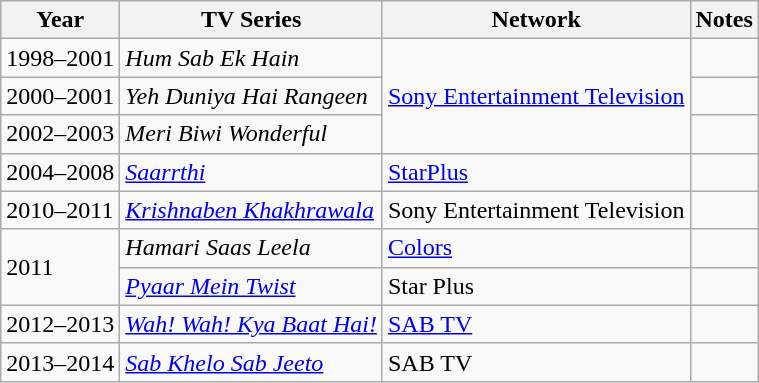<table class="sortable wikitable" class="wikitable">
<tr>
<th>Year</th>
<th>TV Series</th>
<th>Network</th>
<th>Notes</th>
</tr>
<tr>
<td>1998–2001</td>
<td><em>Hum Sab Ek Hain</em></td>
<td rowspan="3"><a href='#'>Sony Entertainment Television</a></td>
<td></td>
</tr>
<tr>
<td>2000–2001</td>
<td><em>Yeh Duniya Hai Rangeen</em></td>
<td></td>
</tr>
<tr>
<td>2002–2003</td>
<td><em>Meri Biwi Wonderful</em></td>
<td></td>
</tr>
<tr>
<td>2004–2008</td>
<td><em><a href='#'>Saarrthi</a></em></td>
<td><a href='#'>StarPlus</a></td>
<td></td>
</tr>
<tr>
<td>2010–2011</td>
<td><em><a href='#'>Krishnaben Khakhrawala</a></em></td>
<td>Sony Entertainment Television</td>
<td></td>
</tr>
<tr>
<td rowspan="2">2011</td>
<td><em>Hamari Saas Leela</em></td>
<td><a href='#'>Colors</a></td>
<td></td>
</tr>
<tr>
<td><em><a href='#'>Pyaar Mein Twist</a></em></td>
<td>Star Plus</td>
<td></td>
</tr>
<tr>
<td>2012–2013</td>
<td><em><a href='#'>Wah! Wah! Kya Baat Hai!</a></em></td>
<td><a href='#'>SAB TV</a></td>
<td></td>
</tr>
<tr>
<td>2013–2014</td>
<td><em><a href='#'>Sab Khelo Sab Jeeto</a></em></td>
<td>SAB TV</td>
<td></td>
</tr>
</table>
